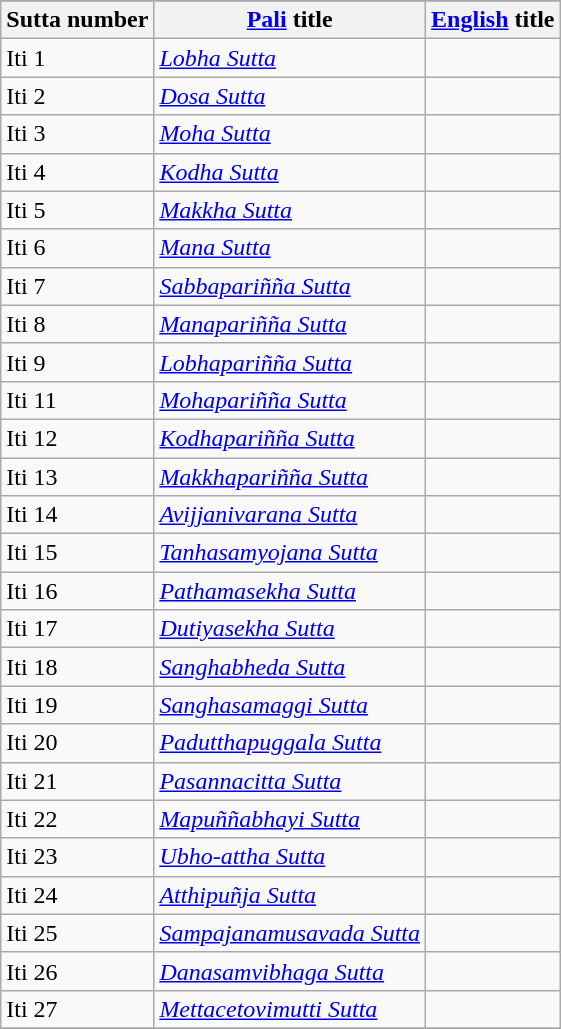<table class="wikitable">
<tr>
</tr>
<tr>
<th>Sutta number</th>
<th><a href='#'>Pali</a> title</th>
<th><a href='#'>English</a> title</th>
</tr>
<tr>
<td>Iti 1</td>
<td><em><a href='#'>Lobha Sutta</a></em></td>
<td></td>
</tr>
<tr>
<td>Iti 2</td>
<td><em><a href='#'>Dosa Sutta</a></em></td>
<td></td>
</tr>
<tr>
<td>Iti 3</td>
<td><em><a href='#'>Moha Sutta</a></em></td>
<td></td>
</tr>
<tr>
<td>Iti 4</td>
<td><em><a href='#'>Kodha Sutta</a></em></td>
<td></td>
</tr>
<tr>
<td>Iti 5</td>
<td><em><a href='#'>Makkha Sutta</a></em></td>
<td></td>
</tr>
<tr>
<td>Iti 6</td>
<td><em><a href='#'>Mana Sutta</a></em></td>
<td></td>
</tr>
<tr>
<td>Iti 7</td>
<td><em><a href='#'>Sabbapariñña Sutta</a></em></td>
<td></td>
</tr>
<tr>
<td>Iti 8</td>
<td><em><a href='#'>Manapariñña Sutta</a></em></td>
<td></td>
</tr>
<tr>
<td>Iti 9</td>
<td><em><a href='#'>Lobhapariñña Sutta</a></em></td>
<td></td>
</tr>
<tr>
<td>Iti 11</td>
<td><em><a href='#'>Mohapariñña Sutta</a></em></td>
<td></td>
</tr>
<tr>
<td>Iti 12</td>
<td><em><a href='#'>Kodhapariñña Sutta</a></em></td>
<td></td>
</tr>
<tr>
<td>Iti 13</td>
<td><em><a href='#'>Makkhapariñña Sutta</a></em></td>
<td></td>
</tr>
<tr>
<td>Iti 14</td>
<td><em><a href='#'>Avijjanivarana Sutta</a></em></td>
<td></td>
</tr>
<tr>
<td>Iti 15</td>
<td><em><a href='#'>Tanhasamyojana Sutta</a></em></td>
<td></td>
</tr>
<tr>
<td>Iti 16</td>
<td><em><a href='#'>Pathamasekha Sutta</a></em></td>
<td></td>
</tr>
<tr>
<td>Iti 17</td>
<td><em><a href='#'>Dutiyasekha Sutta</a></em></td>
<td></td>
</tr>
<tr>
<td>Iti 18</td>
<td><em><a href='#'>Sanghabheda Sutta</a></em></td>
<td></td>
</tr>
<tr>
<td>Iti 19</td>
<td><em><a href='#'>Sanghasamaggi Sutta</a></em></td>
<td></td>
</tr>
<tr>
<td>Iti 20</td>
<td><em><a href='#'>Padutthapuggala Sutta</a></em></td>
<td></td>
</tr>
<tr>
<td>Iti 21</td>
<td><em><a href='#'>Pasannacitta Sutta</a></em></td>
<td></td>
</tr>
<tr>
<td>Iti 22</td>
<td><em><a href='#'>Mapuññabhayi Sutta</a></em></td>
<td></td>
</tr>
<tr>
<td>Iti 23</td>
<td><em><a href='#'>Ubho-attha Sutta</a></em></td>
<td></td>
</tr>
<tr>
<td>Iti 24</td>
<td><em><a href='#'>Atthipuñja Sutta</a></em></td>
<td></td>
</tr>
<tr>
<td>Iti 25</td>
<td><em><a href='#'>Sampajanamusavada Sutta</a></em></td>
<td></td>
</tr>
<tr>
<td>Iti 26</td>
<td><em><a href='#'>Danasamvibhaga Sutta</a></em></td>
<td></td>
</tr>
<tr>
<td>Iti 27</td>
<td><em><a href='#'>Mettacetovimutti Sutta</a></em></td>
<td></td>
</tr>
<tr>
</tr>
</table>
